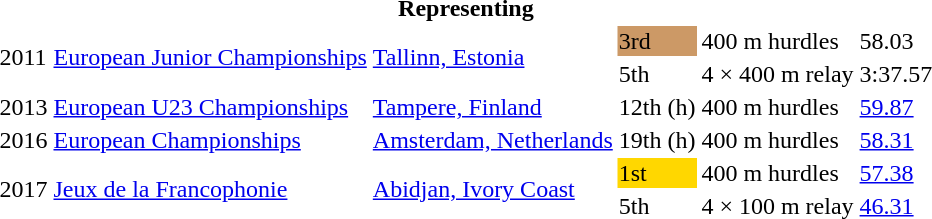<table>
<tr>
<th colspan="6">Representing </th>
</tr>
<tr>
<td rowspan=2>2011</td>
<td rowspan=2><a href='#'>European Junior Championships</a></td>
<td rowspan=2><a href='#'>Tallinn, Estonia</a></td>
<td bgcolor=cc9966>3rd</td>
<td>400 m hurdles</td>
<td>58.03</td>
</tr>
<tr>
<td>5th</td>
<td>4 × 400 m relay</td>
<td>3:37.57</td>
</tr>
<tr>
<td>2013</td>
<td><a href='#'>European U23 Championships</a></td>
<td><a href='#'>Tampere, Finland</a></td>
<td>12th (h)</td>
<td>400 m hurdles</td>
<td><a href='#'>59.87</a></td>
</tr>
<tr>
<td>2016</td>
<td><a href='#'>European Championships</a></td>
<td><a href='#'>Amsterdam, Netherlands</a></td>
<td>19th (h)</td>
<td>400 m hurdles</td>
<td><a href='#'>58.31</a></td>
</tr>
<tr>
<td rowspan=2>2017</td>
<td rowspan=2><a href='#'>Jeux de la Francophonie</a></td>
<td rowspan=2><a href='#'>Abidjan, Ivory Coast</a></td>
<td bgcolor=gold>1st</td>
<td>400 m hurdles</td>
<td><a href='#'>57.38</a></td>
</tr>
<tr>
<td>5th</td>
<td>4 × 100 m relay</td>
<td><a href='#'>46.31</a></td>
</tr>
</table>
